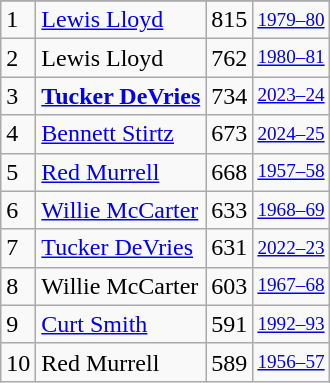<table class="wikitable">
<tr>
</tr>
<tr>
<td>1</td>
<td><a href='#'>Lewis Lloyd</a></td>
<td>815</td>
<td style="font-size:80%;"><a href='#'>1979–80</a></td>
</tr>
<tr>
<td>2</td>
<td>Lewis Lloyd</td>
<td>762</td>
<td style="font-size:80%;"><a href='#'>1980–81</a></td>
</tr>
<tr>
<td>3</td>
<td><strong><a href='#'>Tucker DeVries</a></strong></td>
<td>734</td>
<td style="font-size:80%;"><a href='#'>2023–24</a></td>
</tr>
<tr>
<td>4</td>
<td><a href='#'>Bennett Stirtz</a></td>
<td>673</td>
<td style="font-size:80%;"><a href='#'>2024–25</a></td>
</tr>
<tr>
<td>5</td>
<td><a href='#'>Red Murrell</a></td>
<td>668</td>
<td style="font-size:80%;"><a href='#'>1957–58</a></td>
</tr>
<tr>
<td>6</td>
<td><a href='#'>Willie McCarter</a></td>
<td>633</td>
<td style="font-size:80%;"><a href='#'>1968–69</a></td>
</tr>
<tr>
<td>7</td>
<td><a href='#'>Tucker DeVries</a></td>
<td>631</td>
<td style="font-size:80%;"><a href='#'>2022–23</a></td>
</tr>
<tr>
<td>8</td>
<td>Willie McCarter</td>
<td>603</td>
<td style="font-size:80%;"><a href='#'>1967–68</a></td>
</tr>
<tr>
<td>9</td>
<td><a href='#'>Curt Smith</a></td>
<td>591</td>
<td style="font-size:80%;"><a href='#'>1992–93</a></td>
</tr>
<tr>
<td>10</td>
<td>Red Murrell</td>
<td>589</td>
<td style="font-size:80%;"><a href='#'>1956–57</a></td>
</tr>
</table>
